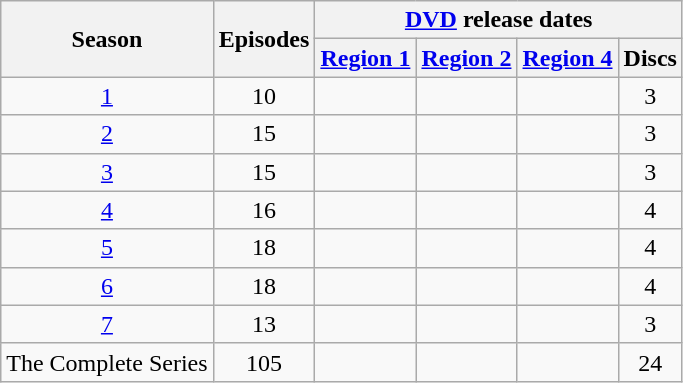<table class="wikitable plainrowheaders" style="text-align: center;">
<tr>
<th rowspan="2">Season</th>
<th rowspan="2">Episodes</th>
<th colspan="4"><a href='#'>DVD</a> release dates</th>
</tr>
<tr>
<th><a href='#'>Region 1</a></th>
<th><a href='#'>Region 2</a></th>
<th><a href='#'>Region 4</a></th>
<th>Discs</th>
</tr>
<tr>
<td><a href='#'>1</a></td>
<td>10</td>
<td></td>
<td></td>
<td></td>
<td>3</td>
</tr>
<tr>
<td><a href='#'>2</a></td>
<td>15</td>
<td></td>
<td></td>
<td></td>
<td>3</td>
</tr>
<tr>
<td><a href='#'>3</a></td>
<td>15</td>
<td></td>
<td></td>
<td></td>
<td>3</td>
</tr>
<tr>
<td><a href='#'>4</a></td>
<td>16</td>
<td></td>
<td></td>
<td></td>
<td>4</td>
</tr>
<tr>
<td><a href='#'>5</a></td>
<td>18</td>
<td></td>
<td></td>
<td></td>
<td>4</td>
</tr>
<tr>
<td><a href='#'>6</a></td>
<td>18</td>
<td></td>
<td></td>
<td></td>
<td>4</td>
</tr>
<tr>
<td><a href='#'>7</a></td>
<td>13</td>
<td></td>
<td></td>
<td></td>
<td>3</td>
</tr>
<tr>
<td>The Complete Series</td>
<td>105</td>
<td></td>
<td></td>
<td></td>
<td>24</td>
</tr>
</table>
